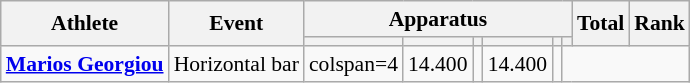<table class="wikitable" style="font-size:90%">
<tr>
<th rowspan=2>Athlete</th>
<th rowspan=2>Event</th>
<th colspan=6>Apparatus</th>
<th rowspan=2>Total</th>
<th rowspan=2>Rank</th>
</tr>
<tr style="font-size:95%">
<th></th>
<th></th>
<th></th>
<th></th>
<th></th>
<th></th>
</tr>
<tr align=center>
<td align=left><strong><a href='#'>Marios Georgiou</a></strong></td>
<td align=left>Horizontal bar</td>
<td>colspan=4</td>
<td>14.400</td>
<td></td>
<td>14.400</td>
<td></td>
</tr>
</table>
